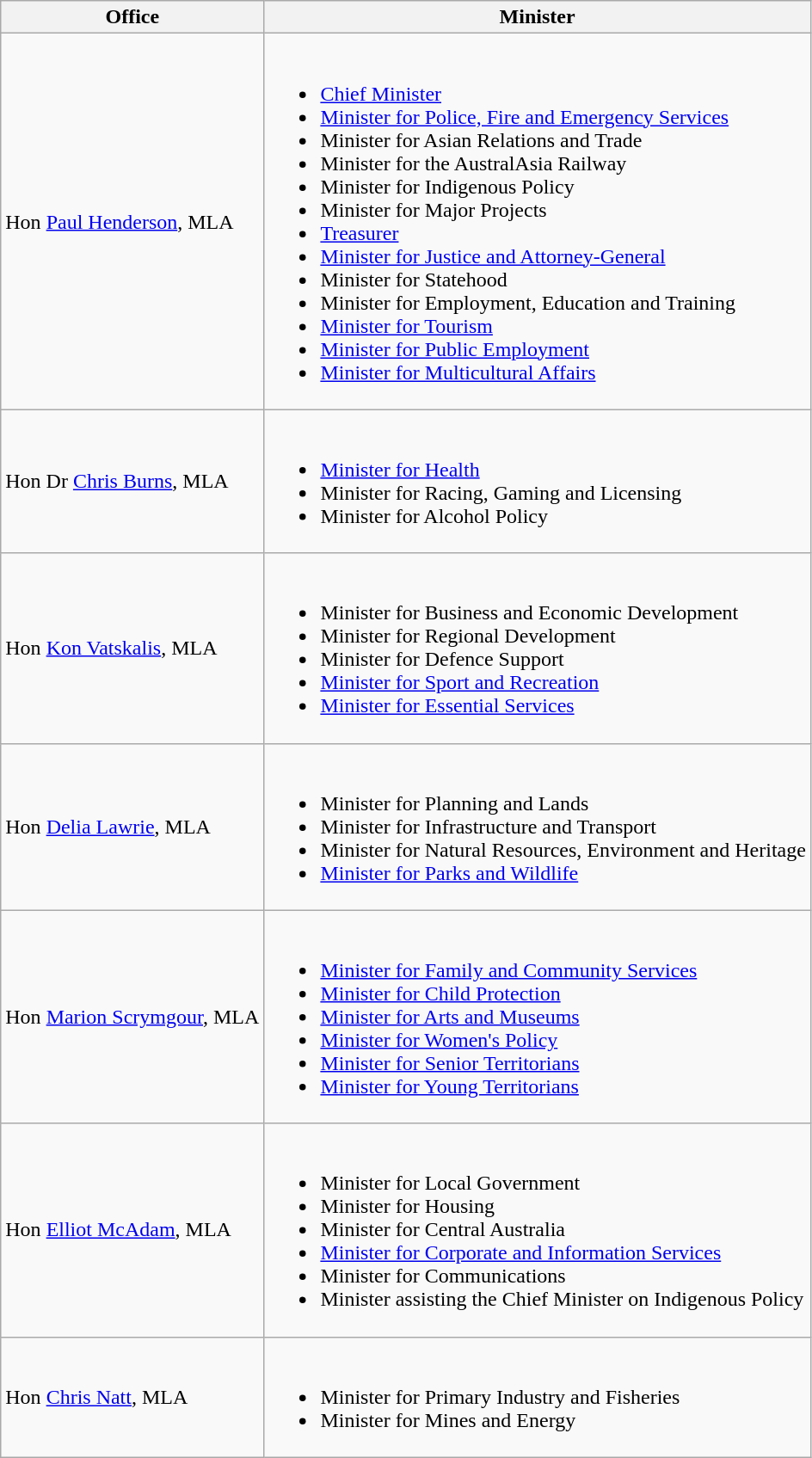<table class="wikitable">
<tr>
<th>Office</th>
<th>Minister</th>
</tr>
<tr>
<td>Hon <a href='#'>Paul Henderson</a>, MLA</td>
<td><br><ul><li><a href='#'>Chief Minister</a></li><li><a href='#'>Minister for Police, Fire and Emergency Services</a></li><li>Minister for Asian Relations and Trade</li><li>Minister for the AustralAsia Railway</li><li>Minister for Indigenous Policy</li><li>Minister for Major Projects</li><li><a href='#'>Treasurer</a></li><li><a href='#'>Minister for Justice and Attorney-General</a></li><li>Minister for Statehood</li><li>Minister for Employment, Education and Training</li><li><a href='#'>Minister for Tourism</a></li><li><a href='#'>Minister for Public Employment</a></li><li><a href='#'>Minister for Multicultural Affairs</a></li></ul></td>
</tr>
<tr>
<td>Hon Dr <a href='#'>Chris Burns</a>, MLA</td>
<td><br><ul><li><a href='#'>Minister for Health</a></li><li>Minister for Racing, Gaming and Licensing</li><li>Minister for Alcohol Policy</li></ul></td>
</tr>
<tr>
<td>Hon <a href='#'>Kon Vatskalis</a>, MLA</td>
<td><br><ul><li>Minister for Business and Economic Development</li><li>Minister for Regional Development</li><li>Minister for Defence Support</li><li><a href='#'>Minister for Sport and Recreation</a></li><li><a href='#'>Minister for Essential Services</a></li></ul></td>
</tr>
<tr>
<td>Hon <a href='#'>Delia Lawrie</a>, MLA</td>
<td><br><ul><li>Minister for Planning and Lands</li><li>Minister for Infrastructure and Transport</li><li>Minister for Natural Resources, Environment and Heritage</li><li><a href='#'>Minister for Parks and Wildlife</a></li></ul></td>
</tr>
<tr>
<td>Hon <a href='#'>Marion Scrymgour</a>, MLA</td>
<td><br><ul><li><a href='#'>Minister for Family and Community Services</a></li><li><a href='#'>Minister for Child Protection</a></li><li><a href='#'>Minister for Arts and Museums</a></li><li><a href='#'>Minister for Women's Policy</a></li><li><a href='#'>Minister for Senior Territorians</a></li><li><a href='#'>Minister for Young Territorians</a></li></ul></td>
</tr>
<tr>
<td>Hon <a href='#'>Elliot McAdam</a>, MLA</td>
<td><br><ul><li>Minister for Local Government</li><li>Minister for Housing</li><li>Minister for Central Australia</li><li><a href='#'>Minister for Corporate and Information Services</a></li><li>Minister for Communications</li><li>Minister assisting the Chief Minister on Indigenous Policy</li></ul></td>
</tr>
<tr>
<td>Hon <a href='#'>Chris Natt</a>, MLA</td>
<td><br><ul><li>Minister for Primary Industry and Fisheries</li><li>Minister for Mines and Energy</li></ul></td>
</tr>
</table>
